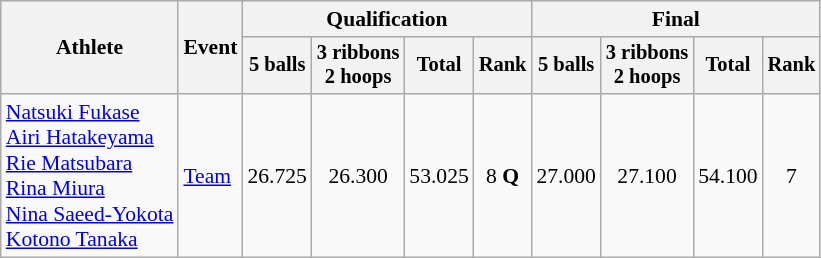<table class="wikitable" style="font-size:90%">
<tr>
<th rowspan="2">Athlete</th>
<th rowspan="2">Event</th>
<th colspan="4">Qualification</th>
<th colspan="4">Final</th>
</tr>
<tr style="font-size:95%">
<th>5 balls</th>
<th>3 ribbons<br>2 hoops</th>
<th>Total</th>
<th>Rank</th>
<th>5 balls</th>
<th>3 ribbons<br>2 hoops</th>
<th>Total</th>
<th>Rank</th>
</tr>
<tr align=center>
<td align=left><a href='#'>Natsuki Fukase</a><br><a href='#'>Airi Hatakeyama</a><br><a href='#'>Rie Matsubara</a><br><a href='#'>Rina Miura</a><br> <a href='#'>Nina Saeed-Yokota</a><br><a href='#'>Kotono Tanaka</a></td>
<td align=left><a href='#'>Team</a></td>
<td>26.725</td>
<td>26.300</td>
<td>53.025</td>
<td>8 <strong>Q</strong></td>
<td>27.000</td>
<td>27.100</td>
<td>54.100</td>
<td>7</td>
</tr>
</table>
